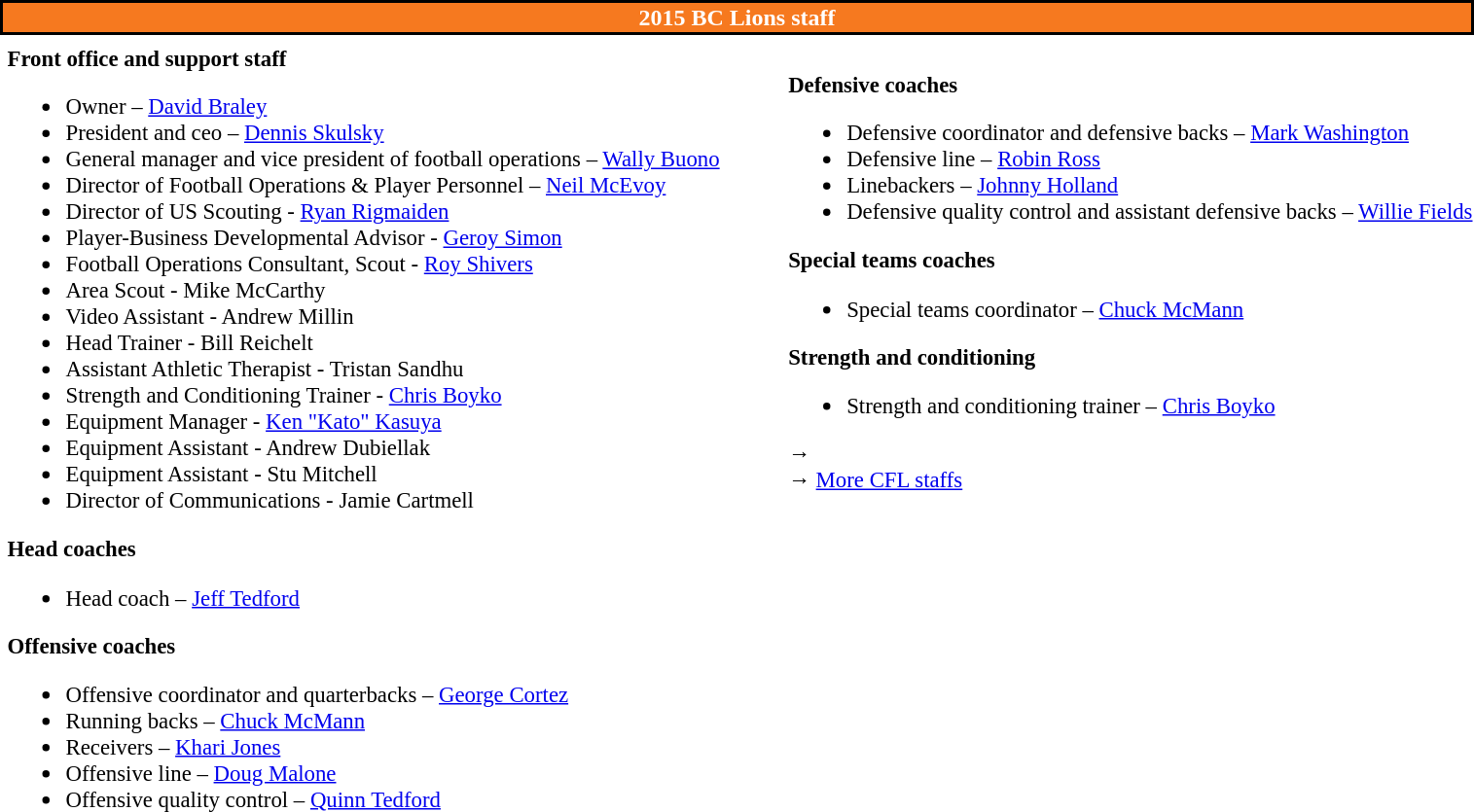<table class="toccolours" style="text-align: left;">
<tr>
<th colspan="7" style="text-align:center; background-color: #F6791F; color:white; border:2px solid black;text-align:center;">2015 BC Lions staff</th>
</tr>
<tr>
<td colspan=7 style="text-align:right;"></td>
</tr>
<tr>
<td style="vertical-align:top;"></td>
<td style="font-size: 95%;vertical-align:top;"><strong>Front office and support staff</strong><br><ul><li>Owner – <a href='#'>David Braley</a></li><li>President and ceo – <a href='#'>Dennis Skulsky</a></li><li>General manager and vice president of football operations – <a href='#'>Wally Buono</a></li><li>Director of Football Operations & Player Personnel – <a href='#'>Neil McEvoy</a></li><li>Director of US Scouting - <a href='#'>Ryan Rigmaiden</a></li><li>Player-Business Developmental Advisor - <a href='#'>Geroy Simon</a></li><li>Football Operations Consultant, Scout - <a href='#'>Roy Shivers</a></li><li>Area Scout - Mike McCarthy</li><li>Video Assistant - Andrew Millin</li><li>Head Trainer - Bill Reichelt</li><li>Assistant Athletic Therapist - Tristan Sandhu</li><li>Strength and Conditioning Trainer - <a href='#'>Chris Boyko</a></li><li>Equipment Manager - <a href='#'>Ken "Kato" Kasuya</a></li><li>Equipment Assistant - Andrew Dubiellak</li><li>Equipment Assistant - Stu Mitchell</li><li>Director of Communications - Jamie Cartmell</li></ul><strong>Head coaches</strong><ul><li>Head coach – <a href='#'>Jeff Tedford</a></li></ul><strong>Offensive coaches</strong><ul><li>Offensive coordinator and quarterbacks – <a href='#'>George Cortez</a></li><li>Running backs – <a href='#'>Chuck McMann</a></li><li>Receivers – <a href='#'>Khari Jones</a></li><li>Offensive line – <a href='#'>Doug Malone</a></li><li>Offensive quality control – <a href='#'>Quinn Tedford</a></li></ul></td>
<td width="35"> </td>
<td style="vertical-align:top;"></td>
<td style="font-size: 95%;vertical-align:top;"><br><strong>Defensive coaches</strong><ul><li>Defensive coordinator and defensive backs – <a href='#'>Mark Washington</a></li><li>Defensive line – <a href='#'>Robin Ross</a></li><li>Linebackers – <a href='#'>Johnny Holland</a></li><li>Defensive quality control and assistant defensive backs – <a href='#'>Willie Fields</a></li></ul><strong>Special teams coaches</strong><ul><li>Special teams coordinator – <a href='#'>Chuck McMann</a></li></ul><strong>Strength and conditioning</strong><ul><li>Strength and conditioning trainer – <a href='#'>Chris Boyko</a></li></ul>→ <span></span><br>
→ <a href='#'>More CFL staffs</a></td>
</tr>
</table>
